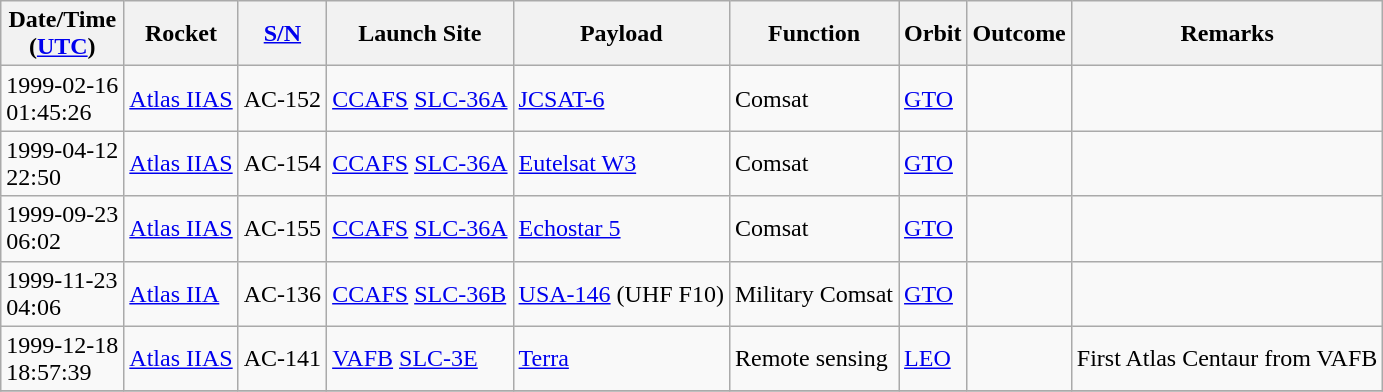<table class="wikitable" style="margin: 1em 1em 1em 0";>
<tr>
<th>Date/Time<br>(<a href='#'>UTC</a>)</th>
<th>Rocket</th>
<th><a href='#'>S/N</a></th>
<th>Launch Site</th>
<th>Payload</th>
<th>Function</th>
<th>Orbit</th>
<th>Outcome</th>
<th>Remarks</th>
</tr>
<tr>
<td>1999-02-16<br>01:45:26</td>
<td><a href='#'>Atlas IIAS</a></td>
<td>AC-152</td>
<td><a href='#'>CCAFS</a> <a href='#'>SLC-36A</a></td>
<td><a href='#'>JCSAT-6</a></td>
<td>Comsat</td>
<td><a href='#'>GTO</a></td>
<td></td>
<td></td>
</tr>
<tr>
<td>1999-04-12<br>22:50</td>
<td><a href='#'>Atlas IIAS</a></td>
<td>AC-154</td>
<td><a href='#'>CCAFS</a> <a href='#'>SLC-36A</a></td>
<td><a href='#'>Eutelsat W3</a></td>
<td>Comsat</td>
<td><a href='#'>GTO</a></td>
<td></td>
<td></td>
</tr>
<tr>
<td>1999-09-23<br>06:02</td>
<td><a href='#'>Atlas IIAS</a></td>
<td>AC-155</td>
<td><a href='#'>CCAFS</a> <a href='#'>SLC-36A</a></td>
<td><a href='#'>Echostar 5</a></td>
<td>Comsat</td>
<td><a href='#'>GTO</a></td>
<td></td>
<td></td>
</tr>
<tr>
<td>1999-11-23<br>04:06</td>
<td><a href='#'>Atlas IIA</a></td>
<td>AC-136</td>
<td><a href='#'>CCAFS</a> <a href='#'>SLC-36B</a></td>
<td><a href='#'>USA-146</a> (UHF F10)</td>
<td>Military Comsat</td>
<td><a href='#'>GTO</a></td>
<td></td>
<td></td>
</tr>
<tr>
<td>1999-12-18<br>18:57:39</td>
<td><a href='#'>Atlas IIAS</a></td>
<td>AC-141</td>
<td><a href='#'>VAFB</a> <a href='#'>SLC-3E</a></td>
<td><a href='#'>Terra</a></td>
<td>Remote sensing</td>
<td><a href='#'>LEO</a></td>
<td></td>
<td>First Atlas Centaur from VAFB</td>
</tr>
<tr>
</tr>
</table>
